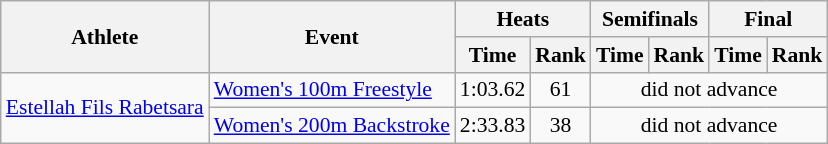<table class=wikitable style="font-size:90%">
<tr>
<th rowspan="2">Athlete</th>
<th rowspan="2">Event</th>
<th colspan="2">Heats</th>
<th colspan="2">Semifinals</th>
<th colspan="2">Final</th>
</tr>
<tr>
<th>Time</th>
<th>Rank</th>
<th>Time</th>
<th>Rank</th>
<th>Time</th>
<th>Rank</th>
</tr>
<tr>
<td rowspan="2"><a href='#'>Estellah Fils Rabetsara</a></td>
<td><a href='#'>Women's 100m Freestyle</a></td>
<td align=center>1:03.62</td>
<td align=center>61</td>
<td align=center colspan=4>did not advance</td>
</tr>
<tr>
<td><a href='#'>Women's 200m Backstroke</a></td>
<td align=center>2:33.83</td>
<td align=center>38</td>
<td align=center colspan=4>did not advance</td>
</tr>
</table>
